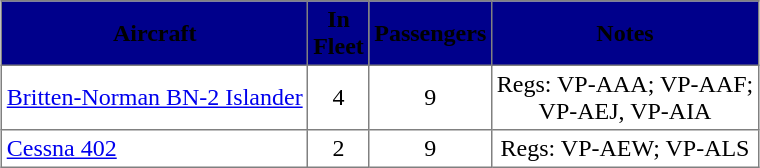<table class="toccolours" border="1" cellpadding="3" style="margin:1em auto; border-collapse:collapse">
<tr bgcolor=darkblue>
<th><span>Aircraft</span></th>
<th style="width:25px;"><span>In Fleet</span></th>
<th><span>Passengers</span></th>
<th><span>Notes</span></th>
</tr>
<tr>
<td><a href='#'>Britten-Norman BN-2 Islander</a></td>
<td align="center">4</td>
<td align="center">9</td>
<td align="center">Regs: VP-AAA; VP-AAF;<br>VP-AEJ, VP-AIA</td>
</tr>
<tr>
<td><a href='#'>Cessna 402</a></td>
<td align="center">2</td>
<td align="center">9</td>
<td align="center">Regs: VP-AEW; VP-ALS</td>
</tr>
</table>
